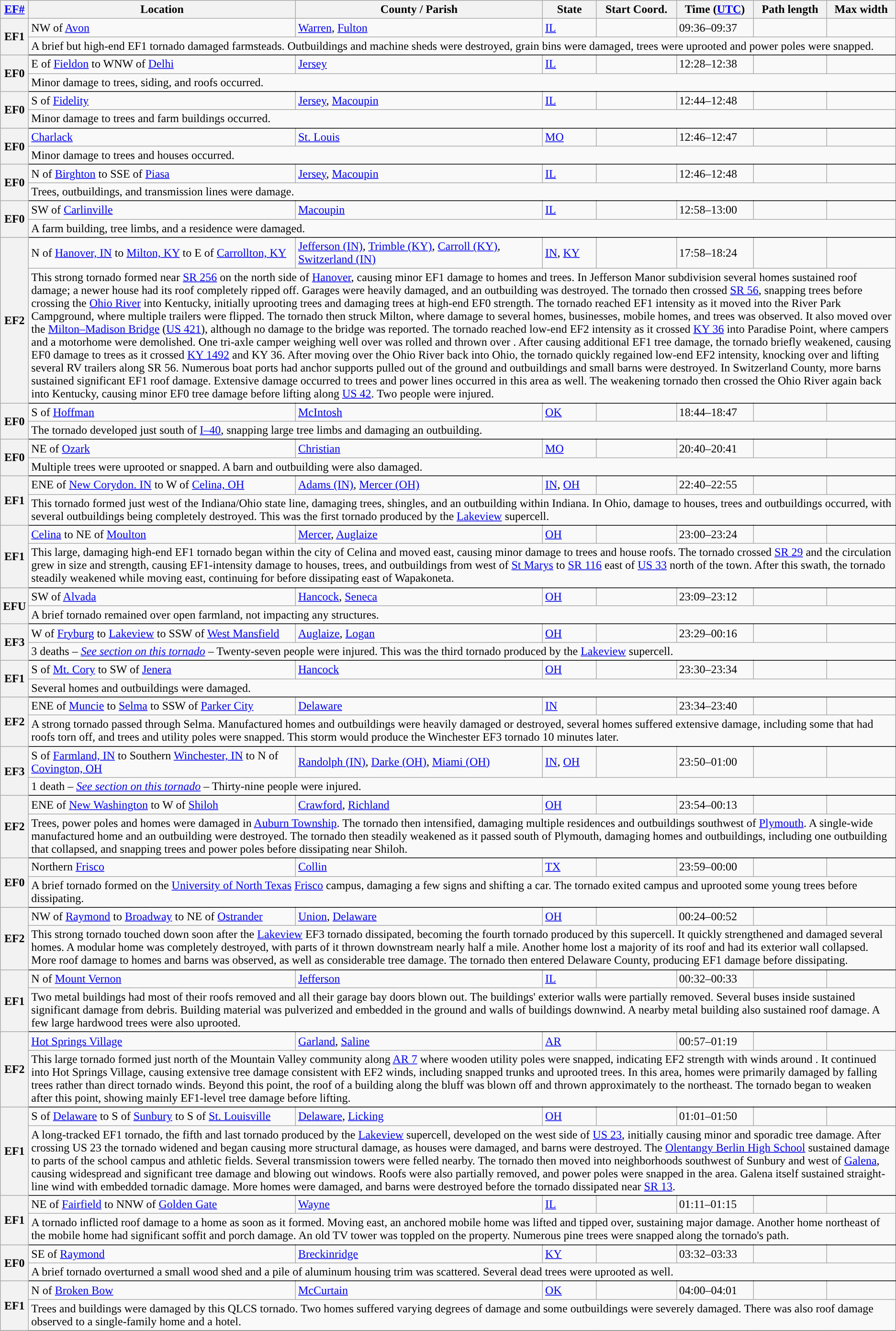<table class="wikitable sortable">
<tr>
<th scope="col" width="2%" align="center"><a href='#'>EF#</a></th>
<th scope="col" align="center" class="unsortable">Location</th>
<th scope="col" align="center" class="unsortable">County / Parish</th>
<th scope="col" align="center">State</th>
<th scope="col" align="center">Start Coord.</th>
<th scope="col" align="center">Time (<a href='#'>UTC</a>)</th>
<th scope="col" align="center">Path length</th>
<th scope="col" align="center">Max width</th>
</tr>
<tr>
<th scope="row" rowspan="2" style="background-color:#">EF1</th>
<td>NW of <a href='#'>Avon</a></td>
<td><a href='#'>Warren</a>, <a href='#'>Fulton</a></td>
<td><a href='#'>IL</a></td>
<td></td>
<td>09:36–09:37</td>
<td></td>
<td></td>
</tr>
<tr class="expand-child">
<td colspan="8" style=" border-bottom: 1px solid black;">A brief but high-end EF1 tornado damaged farmsteads. Outbuildings and machine sheds were destroyed, grain bins were damaged, trees were uprooted and power poles were snapped.</td>
</tr>
<tr>
<th scope="row" rowspan="2" style="background-color:#">EF0</th>
<td>E of <a href='#'>Fieldon</a> to WNW of <a href='#'>Delhi</a></td>
<td><a href='#'>Jersey</a></td>
<td><a href='#'>IL</a></td>
<td></td>
<td>12:28–12:38</td>
<td></td>
<td></td>
</tr>
<tr class="expand-child">
<td colspan="8" style=" border-bottom: 1px solid black;">Minor damage to trees, siding, and roofs occurred.</td>
</tr>
<tr>
<th scope="row" rowspan="2" style="background-color:#">EF0</th>
<td>S of <a href='#'>Fidelity</a></td>
<td><a href='#'>Jersey</a>, <a href='#'>Macoupin</a></td>
<td><a href='#'>IL</a></td>
<td></td>
<td>12:44–12:48</td>
<td></td>
<td></td>
</tr>
<tr class="expand-child">
<td colspan="8" style=" border-bottom: 1px solid black;">Minor damage to trees and farm buildings occurred.</td>
</tr>
<tr>
<th scope="row" rowspan="2" style="background-color:#">EF0</th>
<td><a href='#'>Charlack</a></td>
<td><a href='#'>St. Louis</a></td>
<td><a href='#'>MO</a></td>
<td></td>
<td>12:46–12:47</td>
<td></td>
<td></td>
</tr>
<tr class="expand-child">
<td colspan="8" style=" border-bottom: 1px solid black;">Minor damage to trees and houses occurred.</td>
</tr>
<tr>
<th scope="row" rowspan="2" style="background-color:#">EF0</th>
<td>N of <a href='#'>Birghton</a> to SSE of <a href='#'>Piasa</a></td>
<td><a href='#'>Jersey</a>, <a href='#'>Macoupin</a></td>
<td><a href='#'>IL</a></td>
<td></td>
<td>12:46–12:48</td>
<td></td>
<td></td>
</tr>
<tr class="expand-child">
<td colspan="8" style=" border-bottom: 1px solid black;">Trees, outbuildings, and transmission lines were damage.</td>
</tr>
<tr>
<th scope="row" rowspan="2" style="background-color:#">EF0</th>
<td>SW of <a href='#'>Carlinville</a></td>
<td><a href='#'>Macoupin</a></td>
<td><a href='#'>IL</a></td>
<td></td>
<td>12:58–13:00</td>
<td></td>
<td></td>
</tr>
<tr class="expand-child">
<td colspan="8" style=" border-bottom: 1px solid black;">A farm building, tree limbs, and a residence were damaged.</td>
</tr>
<tr>
<th scope="row" rowspan="2" style="background-color:#">EF2</th>
<td>N of <a href='#'>Hanover, IN</a> to <a href='#'>Milton, KY</a> to E of <a href='#'>Carrollton, KY</a></td>
<td><a href='#'>Jefferson (IN)</a>, <a href='#'>Trimble (KY)</a>, <a href='#'>Carroll (KY)</a>, <a href='#'>Switzerland (IN)</a></td>
<td><a href='#'>IN</a>, <a href='#'>KY</a></td>
<td></td>
<td>17:58–18:24</td>
<td></td>
<td></td>
</tr>
<tr class="expand-child">
<td colspan="8" style=" border-bottom: 1px solid black;">This strong tornado formed near <a href='#'>SR 256</a> on the north side of <a href='#'>Hanover</a>, causing minor EF1 damage to homes and trees. In Jefferson Manor subdivision several homes sustained roof damage; a newer house had its roof completely ripped off. Garages were heavily damaged, and an outbuilding was destroyed. The tornado then crossed <a href='#'>SR 56</a>, snapping trees before crossing the <a href='#'>Ohio River</a> into Kentucky, initially uprooting trees and damaging trees at high-end EF0 strength. The tornado reached EF1 intensity as it moved into the River Park Campground, where multiple trailers were flipped. The tornado then struck Milton, where damage to several homes, businesses, mobile homes, and trees was observed. It also moved over the <a href='#'>Milton–Madison Bridge</a> (<a href='#'>US 421</a>), although no damage to the bridge was reported. The tornado reached low-end EF2 intensity as it crossed <a href='#'>KY 36</a> into Paradise Point, where campers and a motorhome were demolished. One tri-axle camper weighing well over  was rolled and thrown over . After causing additional EF1 tree damage, the tornado briefly weakened, causing EF0 damage to trees as it crossed <a href='#'>KY 1492</a> and KY 36. After moving over the Ohio River back into Ohio, the tornado quickly regained low-end EF2 intensity, knocking over and lifting several RV trailers along SR 56. Numerous boat ports had anchor supports pulled out of the ground and outbuildings and small barns were destroyed. In Switzerland County, more barns sustained significant EF1 roof damage. Extensive damage occurred to trees and power lines occurred in this area as well. The weakening tornado then crossed the Ohio River again back into Kentucky, causing minor EF0 tree damage before lifting along <a href='#'>US 42</a>. Two people were injured.</td>
</tr>
<tr>
<th scope="row" rowspan="2" style="background-color:#">EF0</th>
<td>S of <a href='#'>Hoffman</a></td>
<td><a href='#'>McIntosh</a></td>
<td><a href='#'>OK</a></td>
<td></td>
<td>18:44–18:47</td>
<td></td>
<td></td>
</tr>
<tr class="expand-child">
<td colspan="8" style=" border-bottom: 1px solid black;">The tornado developed just south of <a href='#'>I–40</a>, snapping large tree limbs and damaging an outbuilding.</td>
</tr>
<tr>
<th scope="row" rowspan="2" style="background-color:#">EF0</th>
<td>NE of <a href='#'>Ozark</a></td>
<td><a href='#'>Christian</a></td>
<td><a href='#'>MO</a></td>
<td></td>
<td>20:40–20:41</td>
<td></td>
<td></td>
</tr>
<tr class="expand-child">
<td colspan="8" style=" border-bottom: 1px solid black;">Multiple trees were uprooted or snapped. A barn and outbuilding were also damaged.</td>
</tr>
<tr>
<th scope="row" rowspan="2" style="background-color:#">EF1</th>
<td>ENE of <a href='#'>New Corydon. IN</a> to W of <a href='#'>Celina, OH</a></td>
<td><a href='#'>Adams (IN)</a>, <a href='#'>Mercer (OH)</a></td>
<td><a href='#'>IN</a>, <a href='#'>OH</a></td>
<td></td>
<td>22:40–22:55</td>
<td></td>
<td></td>
</tr>
<tr class="expand-child">
<td colspan="8" style=" border-bottom: 1px solid black;">This tornado formed just west of the Indiana/Ohio state line, damaging trees, shingles, and an outbuilding within Indiana. In Ohio, damage to houses, trees and outbuildings occurred, with several outbuildings being completely destroyed. This was the first tornado produced by the <a href='#'>Lakeview</a> supercell.</td>
</tr>
<tr>
<th scope="row" rowspan="2" style="background-color:#">EF1</th>
<td><a href='#'>Celina</a> to NE of <a href='#'>Moulton</a></td>
<td><a href='#'>Mercer</a>, <a href='#'>Auglaize</a></td>
<td><a href='#'>OH</a></td>
<td></td>
<td>23:00–23:24</td>
<td></td>
<td></td>
</tr>
<tr class="expand-child">
<td colspan="8" style=" border-bottom: 1px solid black;">This large, damaging high-end EF1 tornado began within the city of Celina and moved east, causing minor damage to trees and house roofs. The tornado crossed <a href='#'>SR 29</a> and the circulation grew in size and strength, causing EF1-intensity damage to houses, trees, and outbuildings from west of <a href='#'>St Marys</a> to <a href='#'>SR 116</a> east of <a href='#'>US 33</a> north of the town. After this swath, the tornado steadily weakened while moving east, continuing for  before dissipating east of Wapakoneta.</td>
</tr>
<tr>
<th scope="row" rowspan="2" style="background-color:#">EFU</th>
<td>SW of <a href='#'>Alvada</a></td>
<td><a href='#'>Hancock</a>, <a href='#'>Seneca</a></td>
<td><a href='#'>OH</a></td>
<td></td>
<td>23:09–23:12</td>
<td></td>
<td></td>
</tr>
<tr class="expand-child">
<td colspan="8" style=" border-bottom: 1px solid black;">A brief tornado remained over open farmland, not impacting any structures.</td>
</tr>
<tr>
<th scope="row" rowspan="2" style="background-color:#">EF3</th>
<td>W of <a href='#'>Fryburg</a> to <a href='#'>Lakeview</a> to SSW of <a href='#'>West Mansfield</a></td>
<td><a href='#'>Auglaize</a>, <a href='#'>Logan</a></td>
<td><a href='#'>OH</a></td>
<td></td>
<td>23:29–00:16</td>
<td></td>
<td></td>
</tr>
<tr class="expand-child">
<td colspan="8" style=" border-bottom: 1px solid black;">3 deaths – <em><a href='#'>See section on this tornado</a></em> – Twenty-seven people were injured. This was the third tornado produced by the <a href='#'>Lakeview</a> supercell.</td>
</tr>
<tr>
<th scope="row" rowspan="2" style="background-color:#">EF1</th>
<td>S of <a href='#'>Mt. Cory</a> to SW of <a href='#'>Jenera</a></td>
<td><a href='#'>Hancock</a></td>
<td><a href='#'>OH</a></td>
<td></td>
<td>23:30–23:34</td>
<td></td>
<td></td>
</tr>
<tr class="expand-child">
<td colspan="8" style=" border-bottom: 1px solid black;">Several homes and outbuildings were damaged.</td>
</tr>
<tr>
<th scope="row" rowspan="2" style="background-color:#">EF2</th>
<td>ENE of <a href='#'>Muncie</a> to <a href='#'>Selma</a> to SSW of <a href='#'>Parker City</a></td>
<td><a href='#'>Delaware</a></td>
<td><a href='#'>IN</a></td>
<td></td>
<td>23:34–23:40</td>
<td></td>
<td></td>
</tr>
<tr class="expand-child">
<td colspan="8" style=" border-bottom: 1px solid black;">A strong tornado passed through Selma. Manufactured homes and outbuildings were heavily damaged or destroyed, several homes suffered extensive damage, including some that had roofs torn off, and trees and utility poles were snapped. This storm would produce the Winchester EF3 tornado 10 minutes later.</td>
</tr>
<tr>
<th scope="row" rowspan="2" style="background-color:#">EF3</th>
<td>S of <a href='#'>Farmland, IN</a> to Southern <a href='#'>Winchester, IN</a> to N of <a href='#'>Covington, OH</a></td>
<td><a href='#'>Randolph (IN)</a>, <a href='#'>Darke (OH)</a>, <a href='#'>Miami (OH)</a></td>
<td><a href='#'>IN</a>, <a href='#'>OH</a></td>
<td></td>
<td>23:50–01:00</td>
<td></td>
<td></td>
</tr>
<tr class="expand-child">
<td colspan="8" style=" border-bottom: 1px solid black;">1 death – <em><a href='#'>See section on this tornado</a></em> – Thirty-nine people were injured.</td>
</tr>
<tr>
<th scope="row" rowspan="2" style="background-color:#">EF2</th>
<td>ENE of <a href='#'>New Washington</a> to W of <a href='#'>Shiloh</a></td>
<td><a href='#'>Crawford</a>, <a href='#'>Richland</a></td>
<td><a href='#'>OH</a></td>
<td></td>
<td>23:54–00:13</td>
<td></td>
<td></td>
</tr>
<tr class="expand-child">
<td colspan="8" style=" border-bottom: 1px solid black;">Trees, power poles and homes were damaged in <a href='#'>Auburn Township</a>. The tornado then intensified, damaging multiple residences and outbuildings southwest of <a href='#'>Plymouth</a>. A single-wide manufactured home and an outbuilding were destroyed. The tornado then steadily weakened as it passed south of Plymouth, damaging homes and outbuildings, including one outbuilding that collapsed, and snapping trees and power poles before dissipating near Shiloh.</td>
</tr>
<tr>
<th scope="row" rowspan="2" style="background-color:#">EF0</th>
<td>Northern <a href='#'>Frisco</a></td>
<td><a href='#'>Collin</a></td>
<td><a href='#'>TX</a></td>
<td></td>
<td>23:59–00:00</td>
<td></td>
<td></td>
</tr>
<tr class="expand-child">
<td colspan="8" style=" border-bottom: 1px solid black;">A brief tornado formed on the <a href='#'>University of North Texas</a> <a href='#'>Frisco</a> campus, damaging a few signs and shifting a car. The tornado exited campus and uprooted some young trees before dissipating.</td>
</tr>
<tr>
<th scope="row" rowspan="2" style="background-color:#">EF2</th>
<td>NW of <a href='#'>Raymond</a> to <a href='#'>Broadway</a> to NE of <a href='#'>Ostrander</a></td>
<td><a href='#'>Union</a>, <a href='#'>Delaware</a></td>
<td><a href='#'>OH</a></td>
<td></td>
<td>00:24–00:52</td>
<td></td>
<td></td>
</tr>
<tr class="expand-child">
<td colspan="8" style=" border-bottom: 1px solid black;">This strong tornado touched down soon after the <a href='#'>Lakeview</a> EF3 tornado dissipated, becoming the fourth tornado produced by this supercell. It quickly strengthened and damaged several homes. A modular home was completely destroyed, with parts of it thrown downstream nearly half a mile. Another home lost a majority of its roof and had its exterior wall collapsed. More roof damage to homes and barns was observed, as well as considerable tree damage. The tornado then entered Delaware County, producing EF1 damage before dissipating.</td>
</tr>
<tr>
<th scope="row" rowspan="2" style="background-color:#">EF1</th>
<td>N of <a href='#'>Mount Vernon</a></td>
<td><a href='#'>Jefferson</a></td>
<td><a href='#'>IL</a></td>
<td></td>
<td>00:32–00:33</td>
<td></td>
<td></td>
</tr>
<tr class="expand-child">
<td colspan="8" style=" border-bottom: 1px solid black;">Two metal buildings had most of their roofs removed and all their garage bay doors blown out. The buildings' exterior walls were partially removed. Several buses inside sustained significant damage from debris. Building material was pulverized and embedded in the ground and walls of buildings downwind. A nearby metal building also sustained roof damage. A few large hardwood trees were also uprooted.</td>
</tr>
<tr>
<th scope="row" rowspan="2" style="background-color:#">EF2</th>
<td><a href='#'>Hot Springs Village</a></td>
<td><a href='#'>Garland</a>, <a href='#'>Saline</a></td>
<td><a href='#'>AR</a></td>
<td></td>
<td>00:57–01:19</td>
<td></td>
<td></td>
</tr>
<tr class="expand-child">
<td colspan="8" style=" border-bottom: 1px solid black;">This large tornado formed just north of the Mountain Valley community along <a href='#'>AR 7</a> where wooden utility poles were snapped, indicating EF2 strength with winds around . It continued into Hot Springs Village, causing extensive tree damage consistent with EF2 winds, including snapped trunks and uprooted trees. In this area, homes were primarily damaged by falling trees rather than direct tornado winds. Beyond this point, the roof of a building along the bluff was blown off and thrown approximately  to the northeast. The tornado began to weaken after this point, showing mainly EF1-level tree damage before lifting.</td>
</tr>
<tr>
<th scope="row" rowspan="2" style="background-color:#">EF1</th>
<td>S of <a href='#'>Delaware</a> to S of <a href='#'>Sunbury</a> to S of <a href='#'>St. Louisville</a></td>
<td><a href='#'>Delaware</a>, <a href='#'>Licking</a></td>
<td><a href='#'>OH</a></td>
<td></td>
<td>01:01–01:50</td>
<td></td>
<td></td>
</tr>
<tr class="expand-child">
<td colspan="8" style=" border-bottom: 1px solid black;">A long-tracked EF1 tornado, the fifth and last tornado produced by the <a href='#'>Lakeview</a> supercell, developed on the west side of <a href='#'>US 23</a>, initially causing minor and sporadic tree damage. After crossing US 23 the tornado widened and began causing more structural damage, as houses were damaged, and barns were destroyed. The <a href='#'>Olentangy Berlin High School</a> sustained damage to parts of the school campus and athletic fields. Several transmission towers were felled nearby. The tornado then moved into neighborhoods southwest of Sunbury and west of <a href='#'>Galena</a>, causing widespread and significant tree damage and blowing out windows. Roofs were also partially removed, and power poles were snapped in the area. Galena itself sustained straight-line wind with embedded tornadic damage. More homes were damaged, and barns were destroyed before the tornado dissipated near <a href='#'>SR 13</a>.</td>
</tr>
<tr>
<th scope="row" rowspan="2" style="background-color:#">EF1</th>
<td>NE of <a href='#'>Fairfield</a> to NNW of <a href='#'>Golden Gate</a></td>
<td><a href='#'>Wayne</a></td>
<td><a href='#'>IL</a></td>
<td></td>
<td>01:11–01:15</td>
<td></td>
<td></td>
</tr>
<tr class="expand-child">
<td colspan="8" style=" border-bottom: 1px solid black;">A tornado inflicted roof damage to a home as soon as it formed. Moving east, an anchored mobile home was lifted and tipped over, sustaining major damage. Another home northeast of the mobile home had significant soffit and porch damage. An old TV tower was toppled on the property. Numerous pine trees were snapped along the tornado's path.</td>
</tr>
<tr>
<th scope="row" rowspan="2" style="background-color:#">EF0</th>
<td>SE of <a href='#'>Raymond</a></td>
<td><a href='#'>Breckinridge</a></td>
<td><a href='#'>KY</a></td>
<td></td>
<td>03:32–03:33</td>
<td></td>
<td></td>
</tr>
<tr class="expand-child">
<td colspan="8" style=" border-bottom: 1px solid black;">A brief tornado overturned a small wood shed and a pile of aluminum housing trim was scattered. Several dead trees were uprooted as well.</td>
</tr>
<tr>
<th scope="row" rowspan="2" style="background-color:#">EF1</th>
<td>N of <a href='#'>Broken Bow</a></td>
<td><a href='#'>McCurtain</a></td>
<td><a href='#'>OK</a></td>
<td></td>
<td>04:00–04:01</td>
<td></td>
<td></td>
</tr>
<tr class="expand-child">
<td colspan="8" style=" border-bottom: 1px solid black;">Trees and buildings were damaged by this QLCS tornado. Two homes suffered varying degrees of damage and some outbuildings were severely damaged. There was also roof damage observed to a single-family home and a hotel.</td>
</tr>
<tr>
</tr>
</table>
